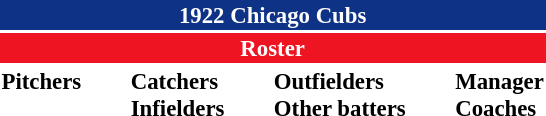<table class="toccolours" style="font-size: 95%;">
<tr>
<th colspan="10" style="background-color: #0e3386; color: white; text-align: center;">1922 Chicago Cubs</th>
</tr>
<tr>
<td colspan="10" style="background-color: #EE1422; color: white; text-align: center;"><strong>Roster</strong></td>
</tr>
<tr>
<td valign="top"><strong>Pitchers</strong><br>











</td>
<td width="25px"></td>
<td valign="top"><strong>Catchers</strong><br>


<strong>Infielders</strong>








</td>
<td width="25px"></td>
<td valign="top"><strong>Outfielders</strong><br>








<strong>Other batters</strong>

</td>
<td width="25px"></td>
<td valign="top"><strong>Manager</strong><br>
<strong>Coaches</strong>
</td>
</tr>
</table>
